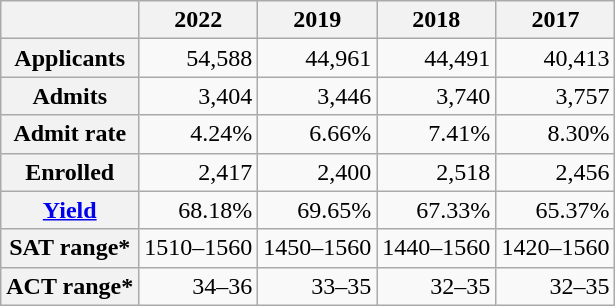<table class="wikitable floatright" style="text-align:right;">
<tr>
<th></th>
<th scope="col">2022</th>
<th scope="col">2019</th>
<th scope="col">2018</th>
<th scope="col">2017</th>
</tr>
<tr>
<th scope="row">Applicants</th>
<td>54,588</td>
<td>44,961</td>
<td>44,491</td>
<td>40,413</td>
</tr>
<tr>
<th scope="row">Admits</th>
<td>3,404</td>
<td>3,446</td>
<td>3,740</td>
<td>3,757</td>
</tr>
<tr>
<th scope="row">Admit rate</th>
<td>4.24%</td>
<td>6.66%</td>
<td>7.41%</td>
<td>8.30%</td>
</tr>
<tr>
<th scope="row">Enrolled</th>
<td>2,417</td>
<td>2,400</td>
<td>2,518</td>
<td>2,456</td>
</tr>
<tr>
<th scope="row"><a href='#'>Yield</a></th>
<td>68.18%</td>
<td>69.65%</td>
<td>67.33%</td>
<td>65.37%</td>
</tr>
<tr>
<th scope="row">SAT range*</th>
<td>1510–1560</td>
<td>1450–1560</td>
<td>1440–1560</td>
<td>1420–1560</td>
</tr>
<tr>
<th scope="row">ACT range*</th>
<td>34–36</td>
<td>33–35</td>
<td>32–35</td>
<td>32–35</td>
</tr>
</table>
